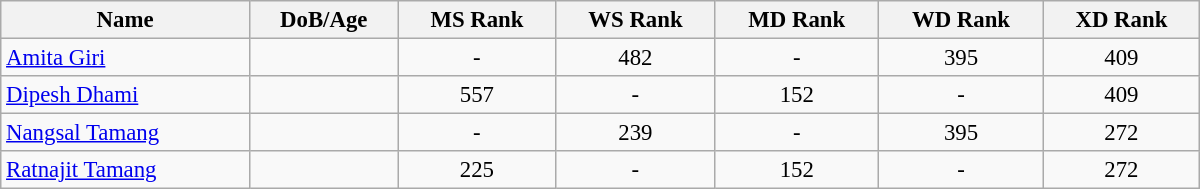<table class="wikitable"  style="width:800px; font-size:95%; text-align:center">
<tr>
<th align="left">Name</th>
<th align="left">DoB/Age</th>
<th align="left">MS Rank</th>
<th align="left">WS Rank</th>
<th align="left">MD Rank</th>
<th align="left">WD Rank</th>
<th align="left">XD Rank</th>
</tr>
<tr>
<td align="left"><a href='#'>Amita Giri</a></td>
<td align="left"></td>
<td>-</td>
<td>482</td>
<td>-</td>
<td>395</td>
<td>409</td>
</tr>
<tr>
<td align="left"><a href='#'>Dipesh Dhami</a></td>
<td align="left"></td>
<td>557</td>
<td>-</td>
<td>152</td>
<td>-</td>
<td>409</td>
</tr>
<tr>
<td align="left"><a href='#'>Nangsal Tamang</a></td>
<td align="left"></td>
<td>-</td>
<td>239</td>
<td>-</td>
<td>395</td>
<td>272</td>
</tr>
<tr>
<td align="left"><a href='#'>Ratnajit Tamang</a></td>
<td align="left"></td>
<td>225</td>
<td>-</td>
<td>152</td>
<td>-</td>
<td>272</td>
</tr>
</table>
